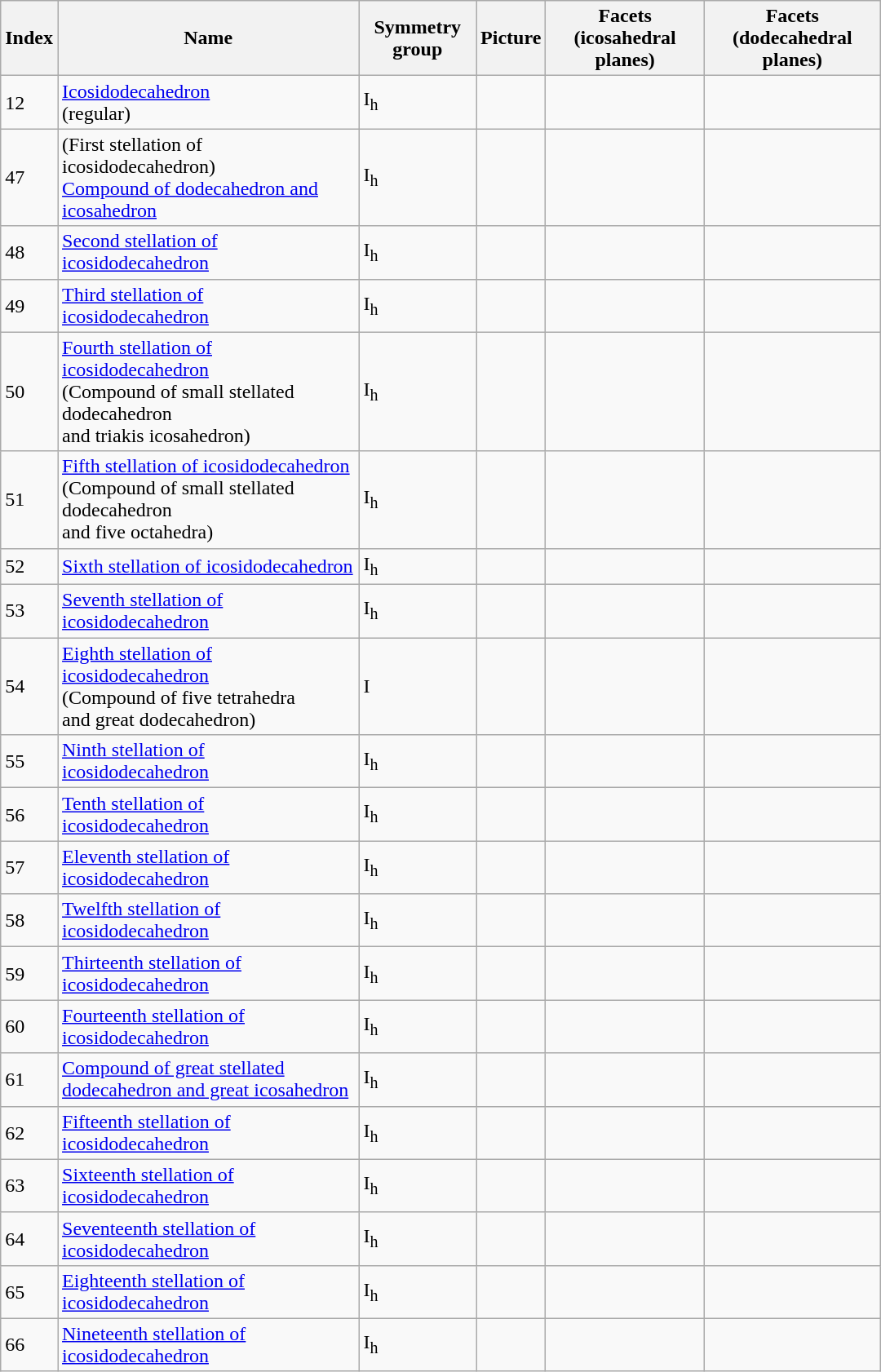<table class="wikitable" width=720>
<tr>
<th>Index</th>
<th>Name</th>
<th>Symmetry group</th>
<th>Picture</th>
<th>Facets (icosahedral planes)</th>
<th>Facets (dodecahedral planes)</th>
</tr>
<tr>
<td>12</td>
<td><a href='#'>Icosidodecahedron</a><br>(regular)</td>
<td>I<sub>h</sub></td>
<td></td>
<td></td>
<td></td>
</tr>
<tr>
<td>47</td>
<td>(First stellation of icosidodecahedron)<br><a href='#'>Compound of dodecahedron and icosahedron</a></td>
<td>I<sub>h</sub></td>
<td></td>
<td></td>
<td></td>
</tr>
<tr>
<td>48</td>
<td><a href='#'>Second stellation of icosidodecahedron</a></td>
<td>I<sub>h</sub></td>
<td></td>
<td></td>
<td></td>
</tr>
<tr>
<td>49</td>
<td><a href='#'>Third stellation of icosidodecahedron</a></td>
<td>I<sub>h</sub></td>
<td></td>
<td></td>
<td></td>
</tr>
<tr>
<td>50</td>
<td><a href='#'>Fourth stellation of icosidodecahedron</a><br>(Compound of small stellated dodecahedron<br>and triakis icosahedron)</td>
<td>I<sub>h</sub></td>
<td></td>
<td></td>
<td></td>
</tr>
<tr>
<td>51</td>
<td><a href='#'>Fifth stellation of icosidodecahedron</a><br>(Compound of small stellated dodecahedron<br>and five octahedra)</td>
<td>I<sub>h</sub></td>
<td></td>
<td></td>
<td></td>
</tr>
<tr>
<td>52</td>
<td><a href='#'>Sixth stellation of icosidodecahedron</a></td>
<td>I<sub>h</sub></td>
<td></td>
<td></td>
<td></td>
</tr>
<tr>
<td>53</td>
<td><a href='#'>Seventh stellation of icosidodecahedron</a></td>
<td>I<sub>h</sub></td>
<td></td>
<td></td>
<td></td>
</tr>
<tr>
<td>54</td>
<td><a href='#'>Eighth stellation of icosidodecahedron</a><br>(Compound of five tetrahedra<br>and great dodecahedron)</td>
<td>I</td>
<td></td>
<td></td>
<td></td>
</tr>
<tr>
<td>55</td>
<td><a href='#'>Ninth stellation of icosidodecahedron</a></td>
<td>I<sub>h</sub></td>
<td></td>
<td></td>
<td></td>
</tr>
<tr>
<td>56</td>
<td><a href='#'>Tenth stellation of icosidodecahedron</a></td>
<td>I<sub>h</sub></td>
<td></td>
<td></td>
<td></td>
</tr>
<tr>
<td>57</td>
<td><a href='#'>Eleventh stellation of icosidodecahedron</a></td>
<td>I<sub>h</sub></td>
<td></td>
<td></td>
<td></td>
</tr>
<tr>
<td>58</td>
<td><a href='#'>Twelfth stellation of icosidodecahedron</a></td>
<td>I<sub>h</sub></td>
<td></td>
<td></td>
<td></td>
</tr>
<tr>
<td>59</td>
<td><a href='#'>Thirteenth stellation of icosidodecahedron</a></td>
<td>I<sub>h</sub></td>
<td></td>
<td></td>
<td></td>
</tr>
<tr>
<td>60</td>
<td><a href='#'>Fourteenth stellation of icosidodecahedron</a></td>
<td>I<sub>h</sub></td>
<td></td>
<td></td>
<td></td>
</tr>
<tr>
<td>61</td>
<td><a href='#'>Compound of great stellated dodecahedron and great icosahedron</a></td>
<td>I<sub>h</sub></td>
<td></td>
<td></td>
<td></td>
</tr>
<tr>
<td>62</td>
<td><a href='#'>Fifteenth stellation of icosidodecahedron</a></td>
<td>I<sub>h</sub></td>
<td></td>
<td></td>
<td></td>
</tr>
<tr>
<td>63</td>
<td><a href='#'>Sixteenth stellation of icosidodecahedron</a></td>
<td>I<sub>h</sub></td>
<td></td>
<td></td>
<td></td>
</tr>
<tr>
<td>64</td>
<td><a href='#'>Seventeenth stellation of icosidodecahedron</a></td>
<td>I<sub>h</sub></td>
<td></td>
<td></td>
<td></td>
</tr>
<tr>
<td>65</td>
<td><a href='#'>Eighteenth stellation of icosidodecahedron</a></td>
<td>I<sub>h</sub></td>
<td></td>
<td></td>
<td></td>
</tr>
<tr>
<td>66</td>
<td><a href='#'>Nineteenth stellation of icosidodecahedron</a></td>
<td>I<sub>h</sub></td>
<td></td>
<td></td>
<td></td>
</tr>
</table>
